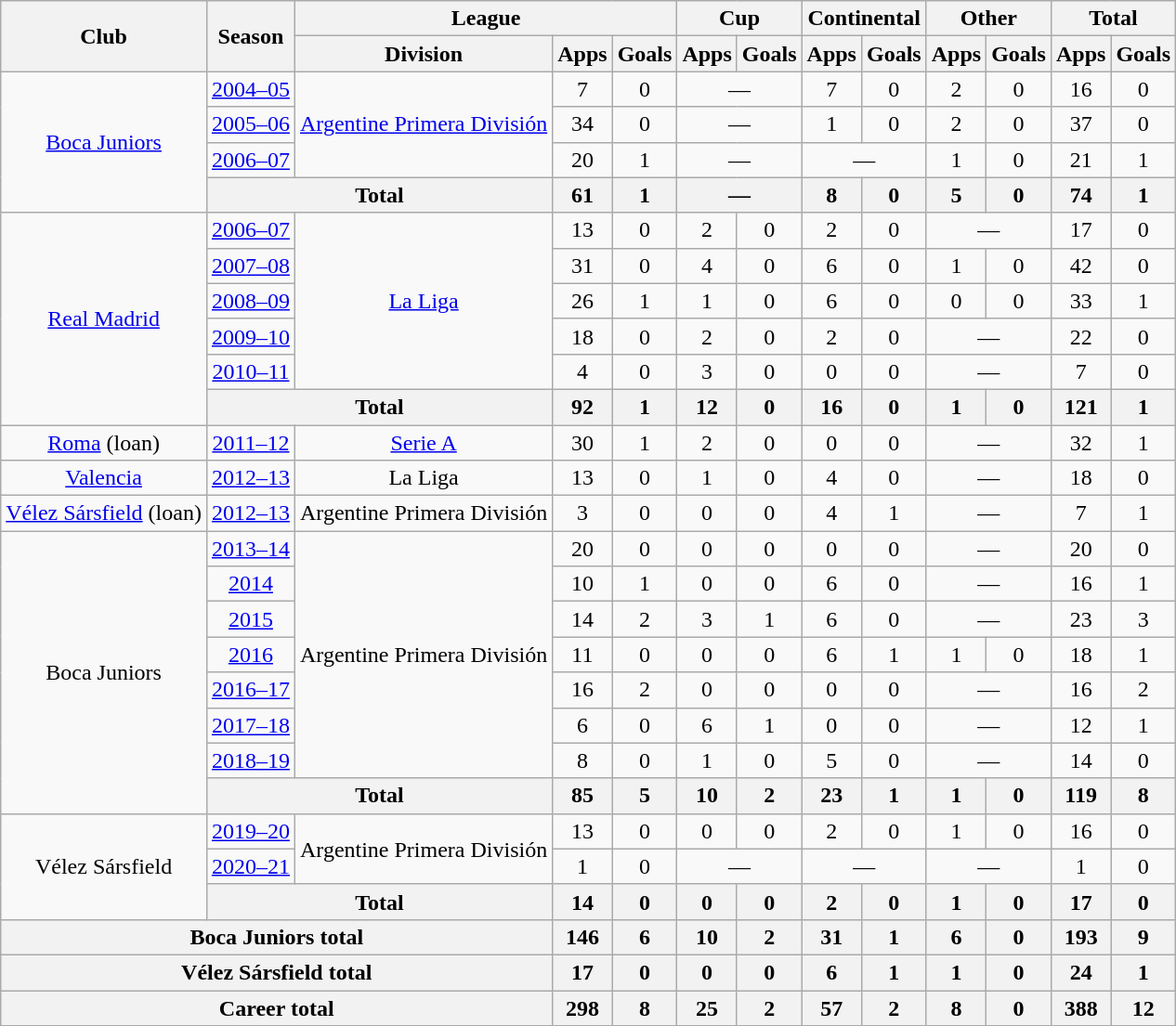<table class="wikitable" style="text-align:center">
<tr>
<th rowspan="2">Club</th>
<th rowspan="2">Season</th>
<th colspan="3">League</th>
<th colspan="2">Cup</th>
<th colspan="2">Continental</th>
<th colspan="2">Other</th>
<th colspan="2">Total</th>
</tr>
<tr>
<th>Division</th>
<th>Apps</th>
<th>Goals</th>
<th>Apps</th>
<th>Goals</th>
<th>Apps</th>
<th>Goals</th>
<th>Apps</th>
<th>Goals</th>
<th>Apps</th>
<th>Goals</th>
</tr>
<tr>
<td rowspan="4"><a href='#'>Boca Juniors</a></td>
<td><a href='#'>2004–05</a></td>
<td rowspan="3"><a href='#'>Argentine Primera División</a></td>
<td>7</td>
<td>0</td>
<td colspan="2">—</td>
<td>7</td>
<td>0</td>
<td>2</td>
<td>0</td>
<td>16</td>
<td>0</td>
</tr>
<tr>
<td><a href='#'>2005–06</a></td>
<td>34</td>
<td>0</td>
<td colspan="2">—</td>
<td>1</td>
<td>0</td>
<td>2</td>
<td>0</td>
<td>37</td>
<td>0</td>
</tr>
<tr>
<td><a href='#'>2006–07</a></td>
<td>20</td>
<td>1</td>
<td colspan="2">—</td>
<td colspan="2">—</td>
<td>1</td>
<td>0</td>
<td>21</td>
<td>1</td>
</tr>
<tr>
<th colspan="2">Total</th>
<th>61</th>
<th>1</th>
<th colspan="2">—</th>
<th>8</th>
<th>0</th>
<th>5</th>
<th>0</th>
<th>74</th>
<th>1</th>
</tr>
<tr>
<td rowspan="6"><a href='#'>Real Madrid</a></td>
<td><a href='#'>2006–07</a></td>
<td rowspan="5"><a href='#'>La Liga</a></td>
<td>13</td>
<td>0</td>
<td>2</td>
<td>0</td>
<td>2</td>
<td>0</td>
<td colspan="2">—</td>
<td>17</td>
<td>0</td>
</tr>
<tr>
<td><a href='#'>2007–08</a></td>
<td>31</td>
<td>0</td>
<td>4</td>
<td>0</td>
<td>6</td>
<td>0</td>
<td>1</td>
<td>0</td>
<td>42</td>
<td>0</td>
</tr>
<tr>
<td><a href='#'>2008–09</a></td>
<td>26</td>
<td>1</td>
<td>1</td>
<td>0</td>
<td>6</td>
<td>0</td>
<td>0</td>
<td>0</td>
<td>33</td>
<td>1</td>
</tr>
<tr>
<td><a href='#'>2009–10</a></td>
<td>18</td>
<td>0</td>
<td>2</td>
<td>0</td>
<td>2</td>
<td>0</td>
<td colspan="2">—</td>
<td>22</td>
<td>0</td>
</tr>
<tr>
<td><a href='#'>2010–11</a></td>
<td>4</td>
<td>0</td>
<td>3</td>
<td>0</td>
<td>0</td>
<td>0</td>
<td colspan="2">—</td>
<td>7</td>
<td>0</td>
</tr>
<tr>
<th colspan="2">Total</th>
<th>92</th>
<th>1</th>
<th>12</th>
<th>0</th>
<th>16</th>
<th>0</th>
<th>1</th>
<th>0</th>
<th>121</th>
<th>1</th>
</tr>
<tr>
<td><a href='#'>Roma</a> (loan)</td>
<td><a href='#'>2011–12</a></td>
<td><a href='#'>Serie A</a></td>
<td>30</td>
<td>1</td>
<td>2</td>
<td>0</td>
<td>0</td>
<td>0</td>
<td colspan="2">—</td>
<td>32</td>
<td>1</td>
</tr>
<tr>
<td><a href='#'>Valencia</a></td>
<td><a href='#'>2012–13</a></td>
<td>La Liga</td>
<td>13</td>
<td>0</td>
<td>1</td>
<td>0</td>
<td>4</td>
<td>0</td>
<td colspan="2">—</td>
<td>18</td>
<td>0</td>
</tr>
<tr>
<td><a href='#'>Vélez Sársfield</a> (loan)</td>
<td><a href='#'>2012–13</a></td>
<td>Argentine Primera División</td>
<td>3</td>
<td>0</td>
<td>0</td>
<td>0</td>
<td>4</td>
<td>1</td>
<td colspan="2">—</td>
<td>7</td>
<td>1</td>
</tr>
<tr>
<td rowspan=8>Boca Juniors</td>
<td><a href='#'>2013–14</a></td>
<td rowspan=7>Argentine Primera División</td>
<td>20</td>
<td>0</td>
<td>0</td>
<td>0</td>
<td>0</td>
<td>0</td>
<td colspan="2">—</td>
<td>20</td>
<td>0</td>
</tr>
<tr>
<td><a href='#'>2014</a></td>
<td>10</td>
<td>1</td>
<td>0</td>
<td>0</td>
<td>6</td>
<td>0</td>
<td colspan="2">—</td>
<td>16</td>
<td>1</td>
</tr>
<tr>
<td><a href='#'>2015</a></td>
<td>14</td>
<td>2</td>
<td>3</td>
<td>1</td>
<td>6</td>
<td>0</td>
<td colspan="2">—</td>
<td>23</td>
<td>3</td>
</tr>
<tr>
<td><a href='#'>2016</a></td>
<td>11</td>
<td>0</td>
<td>0</td>
<td>0</td>
<td>6</td>
<td>1</td>
<td>1</td>
<td>0</td>
<td>18</td>
<td>1</td>
</tr>
<tr>
<td><a href='#'>2016–17</a></td>
<td>16</td>
<td>2</td>
<td>0</td>
<td>0</td>
<td>0</td>
<td>0</td>
<td colspan="2">—</td>
<td>16</td>
<td>2</td>
</tr>
<tr>
<td><a href='#'>2017–18</a></td>
<td>6</td>
<td>0</td>
<td>6</td>
<td>1</td>
<td>0</td>
<td>0</td>
<td colspan="2">—</td>
<td>12</td>
<td>1</td>
</tr>
<tr>
<td><a href='#'>2018–19</a></td>
<td>8</td>
<td>0</td>
<td>1</td>
<td>0</td>
<td>5</td>
<td>0</td>
<td colspan="2">—</td>
<td>14</td>
<td>0</td>
</tr>
<tr>
<th colspan="2">Total</th>
<th>85</th>
<th>5</th>
<th>10</th>
<th>2</th>
<th>23</th>
<th>1</th>
<th>1</th>
<th>0</th>
<th>119</th>
<th>8</th>
</tr>
<tr>
<td rowspan="3">Vélez Sársfield</td>
<td><a href='#'>2019–20</a></td>
<td rowspan="2">Argentine Primera División</td>
<td>13</td>
<td>0</td>
<td>0</td>
<td>0</td>
<td>2</td>
<td>0</td>
<td>1</td>
<td>0</td>
<td>16</td>
<td>0</td>
</tr>
<tr>
<td><a href='#'>2020–21</a></td>
<td>1</td>
<td>0</td>
<td colspan="2">—</td>
<td colspan="2">—</td>
<td colspan="2">—</td>
<td>1</td>
<td>0</td>
</tr>
<tr>
<th colspan="2">Total</th>
<th>14</th>
<th>0</th>
<th>0</th>
<th>0</th>
<th>2</th>
<th>0</th>
<th>1</th>
<th>0</th>
<th>17</th>
<th>0</th>
</tr>
<tr>
<th colspan="3">Boca Juniors total</th>
<th>146</th>
<th>6</th>
<th>10</th>
<th>2</th>
<th>31</th>
<th>1</th>
<th>6</th>
<th>0</th>
<th>193</th>
<th>9</th>
</tr>
<tr>
<th colspan="3">Vélez Sársfield total</th>
<th>17</th>
<th>0</th>
<th>0</th>
<th>0</th>
<th>6</th>
<th>1</th>
<th>1</th>
<th>0</th>
<th>24</th>
<th>1</th>
</tr>
<tr>
<th colspan="3">Career total</th>
<th>298</th>
<th>8</th>
<th>25</th>
<th>2</th>
<th>57</th>
<th>2</th>
<th>8</th>
<th>0</th>
<th>388</th>
<th>12</th>
</tr>
</table>
